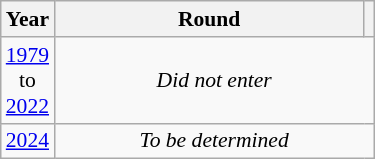<table class="wikitable" style="text-align: center; font-size:90%">
<tr>
<th>Year</th>
<th style="width:200px">Round</th>
<th></th>
</tr>
<tr>
<td><a href='#'>1979</a><br>to<br><a href='#'>2022</a></td>
<td colspan="2"><em>Did not enter</em></td>
</tr>
<tr>
<td><a href='#'>2024</a></td>
<td colspan="2"><em>To be determined</em></td>
</tr>
</table>
